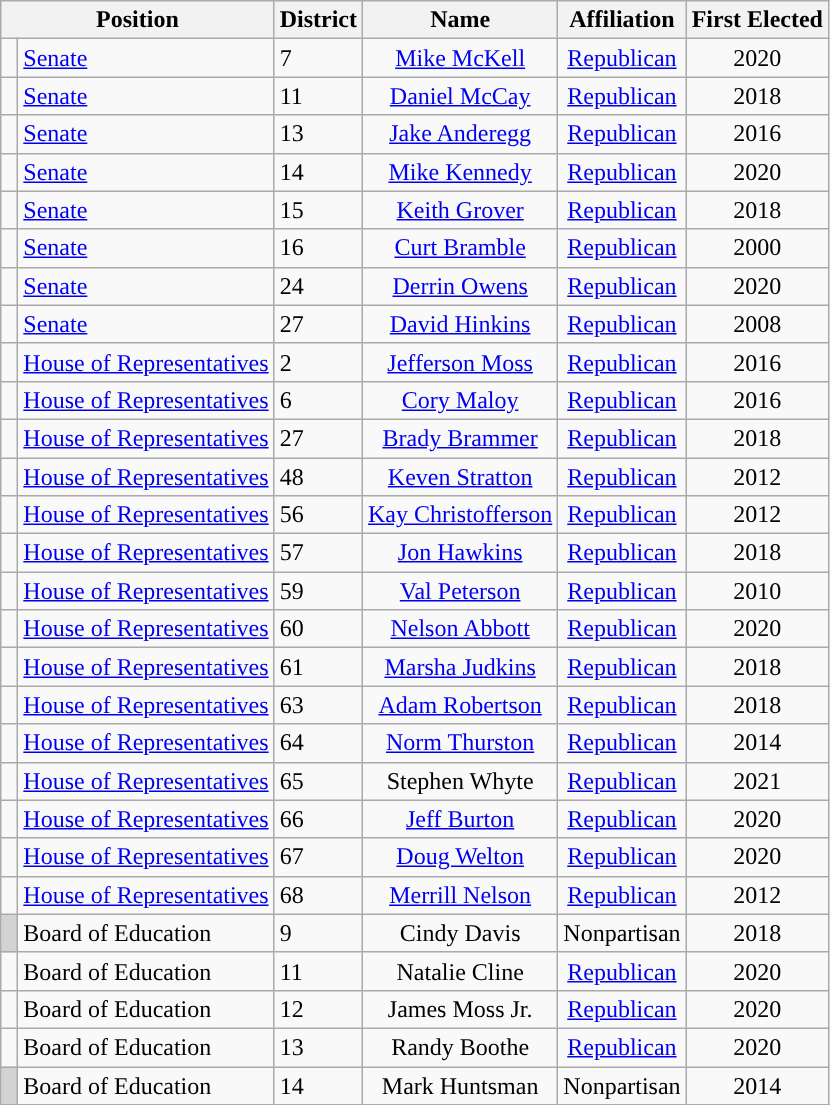<table class="wikitable">
<tr>
<th colspan="2" style="text-align:center; vertical-align:bottom;">Position</th>
<th>District</th>
<th style="text-align:center;">Name</th>
<th valign="bottom">Affiliation</th>
<th style="vertical-align:bottom; text-align:center;">First Elected</th>
</tr>
<tr>
<td style="background-color:"> </td>
<td><a href='#'>Senate</a></td>
<td>7</td>
<td style="text-align:center;"><a href='#'>Mike McKell</a></td>
<td style="text-align:center;"><a href='#'>Republican</a></td>
<td style="text-align:center;">2020</td>
</tr>
<tr>
<td style="background-color:"> </td>
<td><a href='#'>Senate</a></td>
<td>11</td>
<td style="text-align:center;"><a href='#'>Daniel McCay</a></td>
<td style="text-align:center;"><a href='#'>Republican</a></td>
<td style="text-align:center;">2018</td>
</tr>
<tr>
<td style="background-color:"> </td>
<td><a href='#'>Senate</a></td>
<td>13</td>
<td style="text-align:center;"><a href='#'>Jake Anderegg</a></td>
<td style="text-align:center;"><a href='#'>Republican</a></td>
<td style="text-align:center;">2016</td>
</tr>
<tr>
<td style="background-color:"> </td>
<td><a href='#'>Senate</a></td>
<td>14</td>
<td style="text-align:center;"><a href='#'>Mike Kennedy</a></td>
<td style="text-align:center;"><a href='#'>Republican</a></td>
<td style="text-align:center;">2020</td>
</tr>
<tr>
<td style="background-color:"> </td>
<td><a href='#'>Senate</a></td>
<td>15</td>
<td style="text-align:center;"><a href='#'>Keith Grover</a></td>
<td style="text-align:center;"><a href='#'>Republican</a></td>
<td style="text-align:center;">2018</td>
</tr>
<tr>
<td style="background-color:"> </td>
<td><a href='#'>Senate</a></td>
<td>16</td>
<td style="text-align:center;"><a href='#'>Curt Bramble</a></td>
<td style="text-align:center;"><a href='#'>Republican</a></td>
<td style="text-align:center;">2000</td>
</tr>
<tr>
<td style="background-color:"> </td>
<td><a href='#'>Senate</a></td>
<td>24</td>
<td style="text-align:center;"><a href='#'>Derrin Owens</a></td>
<td style="text-align:center;"><a href='#'>Republican</a></td>
<td style="text-align:center;">2020</td>
</tr>
<tr>
<td style="background-color:"> </td>
<td><a href='#'>Senate</a></td>
<td>27</td>
<td style="text-align:center;"><a href='#'>David Hinkins</a></td>
<td style="text-align:center;"><a href='#'>Republican</a></td>
<td style="text-align:center;">2008</td>
</tr>
<tr>
<td style="background-color:"> </td>
<td><a href='#'>House of Representatives</a></td>
<td>2</td>
<td style="text-align:center;"><a href='#'>Jefferson Moss</a></td>
<td style="text-align:center;"><a href='#'>Republican</a></td>
<td style="text-align:center;">2016</td>
</tr>
<tr>
<td style="background-color:"> </td>
<td><a href='#'>House of Representatives</a></td>
<td>6</td>
<td style="text-align:center;"><a href='#'>Cory Maloy</a></td>
<td style="text-align:center;"><a href='#'>Republican</a></td>
<td style="text-align:center;">2016</td>
</tr>
<tr>
<td style="background-color:"> </td>
<td><a href='#'>House of Representatives</a></td>
<td>27</td>
<td style="text-align:center;"><a href='#'>Brady Brammer</a></td>
<td style="text-align:center;"><a href='#'>Republican</a></td>
<td style="text-align:center;">2018</td>
</tr>
<tr>
<td style="background-color:"> </td>
<td><a href='#'>House of Representatives</a></td>
<td>48</td>
<td style="text-align:center;"><a href='#'>Keven Stratton</a></td>
<td style="text-align:center;"><a href='#'>Republican</a></td>
<td style="text-align:center;">2012</td>
</tr>
<tr>
<td style="background-color:"> </td>
<td><a href='#'>House of Representatives</a></td>
<td>56</td>
<td style="text-align:center;"><a href='#'>Kay Christofferson</a></td>
<td style="text-align:center;"><a href='#'>Republican</a></td>
<td style="text-align:center;">2012</td>
</tr>
<tr>
<td style="background-color:"> </td>
<td><a href='#'>House of Representatives</a></td>
<td>57</td>
<td style="text-align:center;"><a href='#'>Jon Hawkins</a></td>
<td style="text-align:center;"><a href='#'>Republican</a></td>
<td style="text-align:center;">2018</td>
</tr>
<tr>
<td style="background-color:"> </td>
<td><a href='#'>House of Representatives</a></td>
<td>59</td>
<td style="text-align:center;"><a href='#'>Val Peterson</a></td>
<td style="text-align:center;"><a href='#'>Republican</a></td>
<td style="text-align:center;">2010</td>
</tr>
<tr>
<td style="background-color:"> </td>
<td><a href='#'>House of Representatives</a></td>
<td>60</td>
<td style="text-align:center;"><a href='#'>Nelson Abbott</a></td>
<td style="text-align:center;"><a href='#'>Republican</a></td>
<td style="text-align:center;">2020</td>
</tr>
<tr>
<td style="background-color:"> </td>
<td><a href='#'>House of Representatives</a></td>
<td>61</td>
<td style="text-align:center;"><a href='#'>Marsha Judkins</a></td>
<td style="text-align:center;"><a href='#'>Republican</a></td>
<td style="text-align:center;">2018</td>
</tr>
<tr>
<td style="background-color:"> </td>
<td><a href='#'>House of Representatives</a></td>
<td>63</td>
<td style="text-align:center;"><a href='#'>Adam Robertson</a></td>
<td style="text-align:center;"><a href='#'>Republican</a></td>
<td style="text-align:center;">2018</td>
</tr>
<tr>
<td style="background-color:"> </td>
<td><a href='#'>House of Representatives</a></td>
<td>64</td>
<td style="text-align:center;"><a href='#'>Norm Thurston</a></td>
<td style="text-align:center;"><a href='#'>Republican</a></td>
<td style="text-align:center;">2014</td>
</tr>
<tr>
<td style="background-color:"> </td>
<td><a href='#'>House of Representatives</a></td>
<td>65</td>
<td style="text-align:center;">Stephen Whyte</td>
<td style="text-align:center;"><a href='#'>Republican</a></td>
<td style="text-align:center;">2021</td>
</tr>
<tr>
<td style="background-color:"> </td>
<td><a href='#'>House of Representatives</a></td>
<td>66</td>
<td style="text-align:center;"><a href='#'>Jeff Burton</a></td>
<td style="text-align:center;"><a href='#'>Republican</a></td>
<td style="text-align:center;">2020</td>
</tr>
<tr>
<td style="background-color:"> </td>
<td><a href='#'>House of Representatives</a></td>
<td>67</td>
<td style="text-align:center;"><a href='#'>Doug Welton</a></td>
<td style="text-align:center;"><a href='#'>Republican</a></td>
<td style="text-align:center;">2020</td>
</tr>
<tr>
<td style="background-color:"> </td>
<td><a href='#'>House of Representatives</a></td>
<td>68</td>
<td style="text-align:center;"><a href='#'>Merrill Nelson</a></td>
<td style="text-align:center;"><a href='#'>Republican</a></td>
<td style="text-align:center;">2012</td>
</tr>
<tr>
<td style="background-color:lightgrey"> </td>
<td>Board of Education</td>
<td>9</td>
<td style="text-align:center;">Cindy Davis</td>
<td style="text-align:center;">Nonpartisan</td>
<td style="text-align:center;">2018</td>
</tr>
<tr>
<td style="background-color:"> </td>
<td>Board of Education</td>
<td>11</td>
<td style="text-align:center;">Natalie Cline</td>
<td style="text-align:center;"><a href='#'>Republican</a></td>
<td style="text-align:center;">2020</td>
</tr>
<tr>
<td style="background-color:"> </td>
<td>Board of Education</td>
<td>12</td>
<td style="text-align:center;">James Moss Jr.</td>
<td style="text-align:center;"><a href='#'>Republican</a></td>
<td style="text-align:center;">2020</td>
</tr>
<tr>
<td style="background-color:"> </td>
<td>Board of Education</td>
<td>13</td>
<td style="text-align:center;">Randy Boothe</td>
<td style="text-align:center;"><a href='#'>Republican</a></td>
<td style="text-align:center;">2020</td>
</tr>
<tr>
<td style="background-color:lightgrey"> </td>
<td>Board of Education</td>
<td>14</td>
<td style="text-align:center;">Mark Huntsman</td>
<td style="text-align:center;">Nonpartisan</td>
<td style="text-align:center;">2014</td>
</tr>
<tr>
</tr>
</table>
